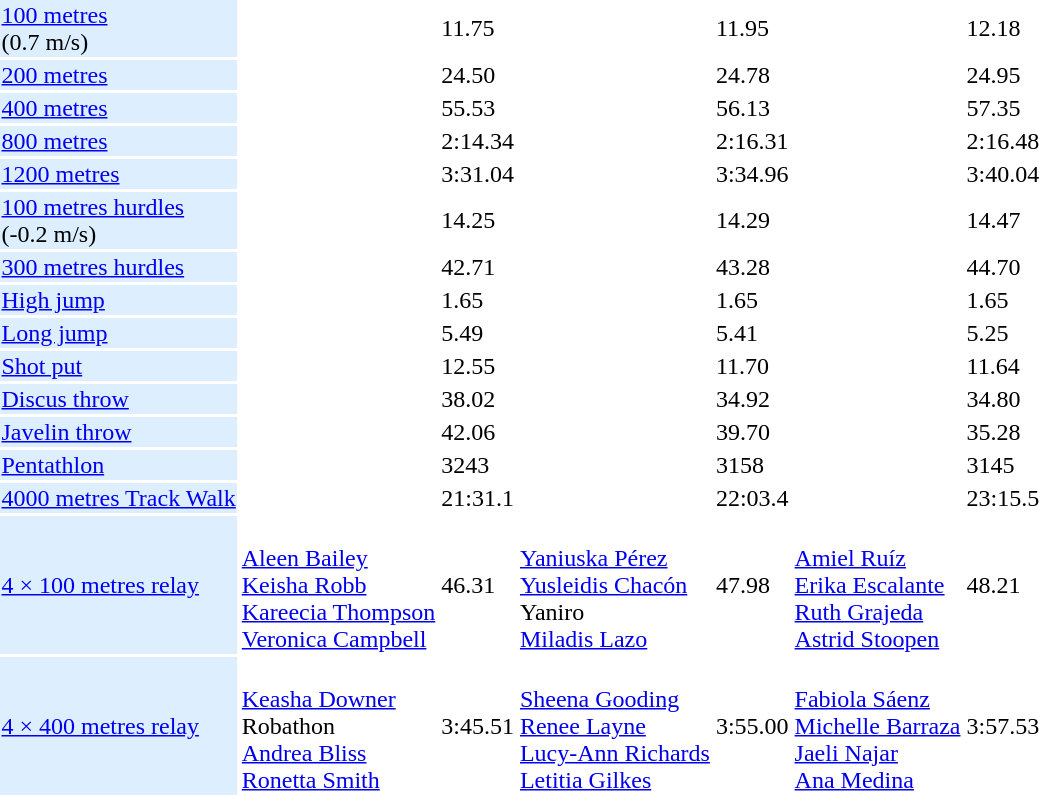<table>
<tr>
<td bgcolor = DDEEFF><a href='#'>100 metres</a> <br> (0.7 m/s)</td>
<td></td>
<td>11.75</td>
<td></td>
<td>11.95</td>
<td></td>
<td>12.18</td>
</tr>
<tr>
<td bgcolor = DDEEFF><a href='#'>200 metres</a></td>
<td></td>
<td>24.50</td>
<td></td>
<td>24.78</td>
<td></td>
<td>24.95</td>
</tr>
<tr>
<td bgcolor = DDEEFF><a href='#'>400 metres</a></td>
<td></td>
<td>55.53</td>
<td></td>
<td>56.13</td>
<td></td>
<td>57.35</td>
</tr>
<tr>
<td bgcolor = DDEEFF><a href='#'>800 metres</a></td>
<td></td>
<td>2:14.34</td>
<td></td>
<td>2:16.31</td>
<td></td>
<td>2:16.48</td>
</tr>
<tr>
<td bgcolor = DDEEFF><a href='#'>1200 metres</a></td>
<td></td>
<td>3:31.04</td>
<td></td>
<td>3:34.96</td>
<td></td>
<td>3:40.04</td>
</tr>
<tr>
<td bgcolor = DDEEFF><a href='#'>100 metres hurdles</a> <br> (-0.2 m/s)</td>
<td></td>
<td>14.25</td>
<td></td>
<td>14.29</td>
<td></td>
<td>14.47</td>
</tr>
<tr>
<td bgcolor = DDEEFF><a href='#'>300 metres hurdles</a></td>
<td></td>
<td>42.71</td>
<td></td>
<td>43.28</td>
<td></td>
<td>44.70</td>
</tr>
<tr>
<td bgcolor = DDEEFF><a href='#'>High jump</a></td>
<td></td>
<td>1.65</td>
<td></td>
<td>1.65</td>
<td></td>
<td>1.65</td>
</tr>
<tr>
<td bgcolor = DDEEFF><a href='#'>Long jump</a></td>
<td></td>
<td>5.49</td>
<td></td>
<td>5.41</td>
<td></td>
<td>5.25</td>
</tr>
<tr>
<td bgcolor = DDEEFF><a href='#'>Shot put</a></td>
<td></td>
<td>12.55</td>
<td></td>
<td>11.70</td>
<td></td>
<td>11.64</td>
</tr>
<tr>
<td bgcolor = DDEEFF><a href='#'>Discus throw</a></td>
<td></td>
<td>38.02</td>
<td></td>
<td>34.92</td>
<td></td>
<td>34.80</td>
</tr>
<tr>
<td bgcolor = DDEEFF><a href='#'>Javelin throw</a></td>
<td></td>
<td>42.06</td>
<td></td>
<td>39.70</td>
<td></td>
<td>35.28</td>
</tr>
<tr>
<td bgcolor = DDEEFF><a href='#'>Pentathlon</a></td>
<td></td>
<td>3243</td>
<td></td>
<td>3158</td>
<td></td>
<td>3145</td>
</tr>
<tr>
<td bgcolor = DDEEFF><a href='#'>4000 metres Track Walk</a></td>
<td></td>
<td>21:31.1</td>
<td></td>
<td>22:03.4</td>
<td></td>
<td>23:15.5</td>
</tr>
<tr>
<td bgcolor = DDEEFF><a href='#'>4 × 100 metres relay</a></td>
<td> <br> <a href='#'>Aleen Bailey</a> <br> <a href='#'>Keisha Robb</a> <br> <a href='#'>Kareecia Thompson</a> <br> <a href='#'>Veronica Campbell</a></td>
<td>46.31</td>
<td> <br> <a href='#'>Yaniuska Pérez</a> <br> <a href='#'>Yusleidis Chacón</a> <br> Yaniro <br> <a href='#'>Miladis Lazo</a></td>
<td>47.98</td>
<td> <br> <a href='#'>Amiel Ruíz</a> <br> <a href='#'>Erika Escalante</a> <br> <a href='#'>Ruth Grajeda</a> <br> <a href='#'>Astrid Stoopen</a></td>
<td>48.21</td>
</tr>
<tr>
<td bgcolor = DDEEFF><a href='#'>4 × 400 metres relay</a></td>
<td> <br> <a href='#'>Keasha Downer</a> <br> Robathon <br> <a href='#'>Andrea Bliss</a> <br> <a href='#'>Ronetta Smith</a></td>
<td>3:45.51</td>
<td> <br> <a href='#'>Sheena Gooding</a> <br> <a href='#'>Renee Layne</a> <br> <a href='#'>Lucy-Ann Richards</a> <br> <a href='#'>Letitia Gilkes</a></td>
<td>3:55.00</td>
<td> <br> <a href='#'>Fabiola Sáenz</a> <br> <a href='#'>Michelle Barraza</a> <br> <a href='#'>Jaeli Najar</a> <br> <a href='#'>Ana Medina</a></td>
<td>3:57.53</td>
</tr>
</table>
